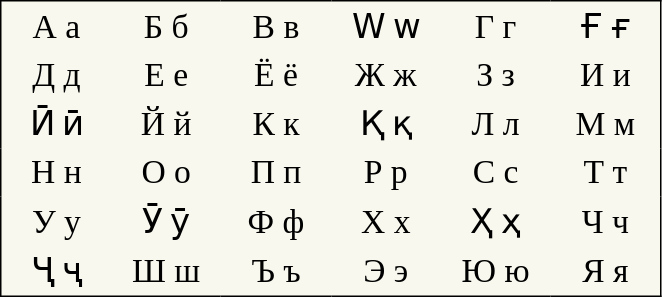<table style="font-family:Arial Unicode MS; font-size:1.4em; border-color:black; border-width:1px; border-style:solid; border-collapse:collapse; background-color:#F8F8EF">
<tr>
<td style="width:3em; text-align:center; padding: 3px;">А а</td>
<td style="width:3em; text-align:center; padding: 3px;">Б б</td>
<td style="width:3em; text-align:center; padding: 3px;">В в</td>
<td style="width:3em; text-align:center; padding: 3px;">Ԝ ԝ</td>
<td style="width:3em; text-align:center; padding: 3px;">Г г</td>
<td style="width:3em; text-align:center; padding: 3px;">Ғ ғ</td>
</tr>
<tr>
<td style="width:3em; text-align:center; padding: 3px;">Д д</td>
<td style="width:3em; text-align:center; padding: 3px;">Е е</td>
<td style="width:3em; text-align:center; padding: 3px;">Ё ё</td>
<td style="width:3em; text-align:center; padding: 3px;">Ж ж</td>
<td style="width:3em; text-align:center; padding: 3px;">З з</td>
<td style="width:3em; text-align:center; padding: 3px;">И и</td>
</tr>
<tr>
<td style="width:3em; text-align:center; padding: 3px;">Ӣ ӣ</td>
<td style="width:3em; text-align:center; padding: 3px;">Й й</td>
<td style="width:3em; text-align:center; padding: 3px;">К к</td>
<td style="width:3em; text-align:center; padding: 3px;">Қ қ</td>
<td style="width:3em; text-align:center; padding: 3px;">Л л</td>
<td style="width:3em; text-align:center; padding: 3px;">М м</td>
</tr>
<tr>
<td style="width:3em; text-align:center; padding: 3px;">Н н</td>
<td style="width:3em; text-align:center; padding: 3px;">О о</td>
<td style="width:3em; text-align:center; padding: 3px;">П п</td>
<td style="width:3em; text-align:center; padding: 3px;">Р р</td>
<td style="width:3em; text-align:center; padding: 3px;">С с</td>
<td style="width:3em; text-align:center; padding: 3px;">Т т</td>
</tr>
<tr>
<td style="width:3em; text-align:center; padding: 3px;">У у</td>
<td style="width:3em; text-align:center; padding: 3px;">Ӯ ӯ</td>
<td style="width:3em; text-align:center; padding: 3px;">Ф ф</td>
<td style="width:3em; text-align:center; padding: 3px;">Х х</td>
<td style="width:3em; text-align:center; padding: 3px;">Ҳ ҳ</td>
<td style="width:3em; text-align:center; padding: 3px;">Ч ч</td>
</tr>
<tr>
<td style="width:3em; text-align:center; padding: 3px;">Ҷ ҷ</td>
<td style="width:3em; text-align:center; padding: 3px;">Ш ш</td>
<td style="width:3em; text-align:center; padding: 3px;">Ъ ъ</td>
<td style="width:3em; text-align:center; padding: 3px;">Э э</td>
<td style="width:3em; text-align:center; padding: 3px;">Ю ю</td>
<td style="width:3em; text-align:center; padding: 3px;">Я я</td>
</tr>
</table>
